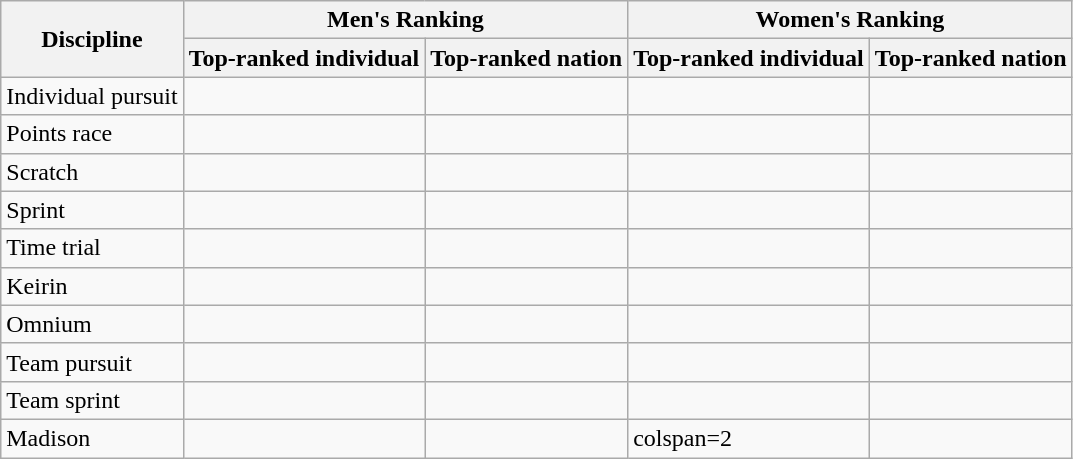<table class="wikitable">
<tr>
<th rowspan=2>Discipline</th>
<th colspan=2>Men's Ranking</th>
<th colspan=2>Women's Ranking</th>
</tr>
<tr>
<th>Top-ranked individual</th>
<th>Top-ranked nation</th>
<th>Top-ranked individual</th>
<th>Top-ranked nation</th>
</tr>
<tr>
<td>Individual pursuit</td>
<td></td>
<td></td>
<td></td>
<td></td>
</tr>
<tr>
<td>Points race</td>
<td></td>
<td></td>
<td></td>
<td></td>
</tr>
<tr>
<td>Scratch</td>
<td></td>
<td></td>
<td></td>
<td></td>
</tr>
<tr>
<td>Sprint</td>
<td></td>
<td></td>
<td></td>
<td></td>
</tr>
<tr>
<td>Time trial</td>
<td></td>
<td></td>
<td></td>
<td></td>
</tr>
<tr>
<td>Keirin</td>
<td></td>
<td></td>
<td></td>
<td></td>
</tr>
<tr>
<td>Omnium</td>
<td></td>
<td></td>
<td></td>
<td></td>
</tr>
<tr>
<td>Team pursuit</td>
<td></td>
<td></td>
<td></td>
<td></td>
</tr>
<tr>
<td>Team sprint</td>
<td></td>
<td></td>
<td></td>
<td></td>
</tr>
<tr>
<td>Madison</td>
<td></td>
<td></td>
<td>colspan=2 </td>
</tr>
</table>
